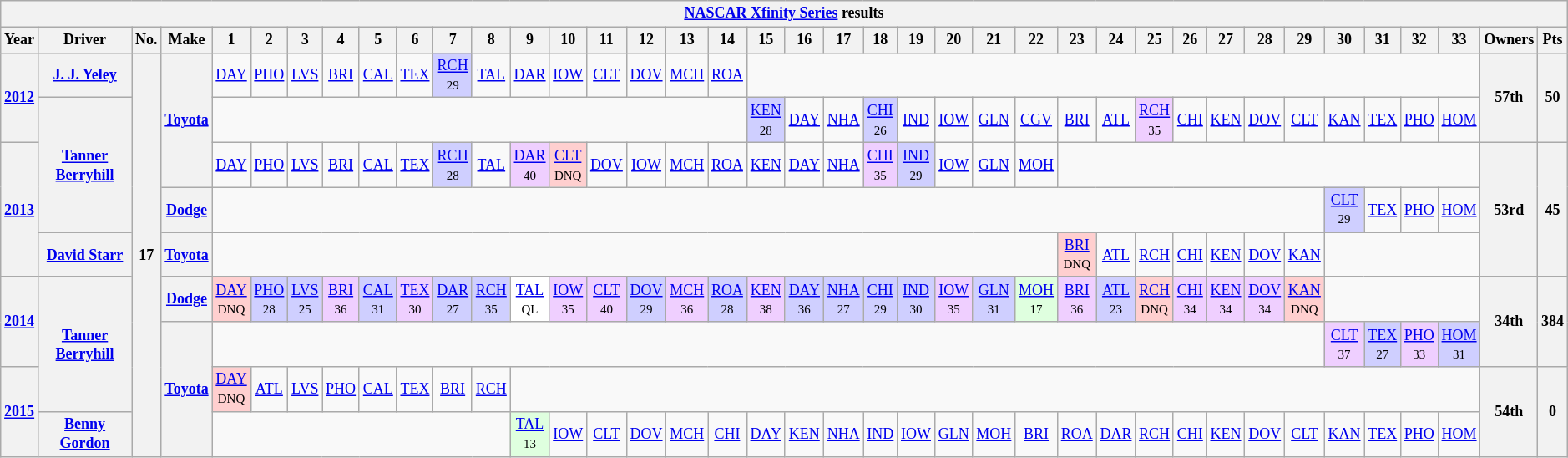<table class="wikitable" style="text-align:center; font-size:75%">
<tr>
<th colspan=42><a href='#'>NASCAR Xfinity Series</a> results</th>
</tr>
<tr>
<th>Year</th>
<th>Driver</th>
<th>No.</th>
<th>Make</th>
<th>1</th>
<th>2</th>
<th>3</th>
<th>4</th>
<th>5</th>
<th>6</th>
<th>7</th>
<th>8</th>
<th>9</th>
<th>10</th>
<th>11</th>
<th>12</th>
<th>13</th>
<th>14</th>
<th>15</th>
<th>16</th>
<th>17</th>
<th>18</th>
<th>19</th>
<th>20</th>
<th>21</th>
<th>22</th>
<th>23</th>
<th>24</th>
<th>25</th>
<th>26</th>
<th>27</th>
<th>28</th>
<th>29</th>
<th>30</th>
<th>31</th>
<th>32</th>
<th>33</th>
<th>Owners</th>
<th>Pts</th>
</tr>
<tr>
<th rowspan=2><a href='#'>2012</a></th>
<th><a href='#'>J. J. Yeley</a></th>
<th rowspan=9>17</th>
<th rowspan=3><a href='#'>Toyota</a></th>
<td><a href='#'>DAY</a></td>
<td><a href='#'>PHO</a></td>
<td><a href='#'>LVS</a></td>
<td><a href='#'>BRI</a></td>
<td><a href='#'>CAL</a></td>
<td><a href='#'>TEX</a></td>
<td style="background:#CFCFFF;"><a href='#'>RCH</a><br><small>29</small></td>
<td><a href='#'>TAL</a></td>
<td><a href='#'>DAR</a></td>
<td><a href='#'>IOW</a></td>
<td><a href='#'>CLT</a></td>
<td><a href='#'>DOV</a></td>
<td><a href='#'>MCH</a></td>
<td><a href='#'>ROA</a></td>
<td colspan=19></td>
<th rowspan=2>57th</th>
<th rowspan=2>50</th>
</tr>
<tr>
<th rowspan=3><a href='#'>Tanner Berryhill</a></th>
<td colspan=14></td>
<td style="background:#CFCFFF;"><a href='#'>KEN</a><br><small>28</small></td>
<td><a href='#'>DAY</a></td>
<td><a href='#'>NHA</a></td>
<td style="background:#CFCFFF;"><a href='#'>CHI</a><br><small>26</small></td>
<td><a href='#'>IND</a></td>
<td><a href='#'>IOW</a></td>
<td><a href='#'>GLN</a></td>
<td><a href='#'>CGV</a></td>
<td><a href='#'>BRI</a></td>
<td><a href='#'>ATL</a></td>
<td style="background:#EFCFFF;"><a href='#'>RCH</a><br><small>35</small></td>
<td><a href='#'>CHI</a></td>
<td><a href='#'>KEN</a></td>
<td><a href='#'>DOV</a></td>
<td><a href='#'>CLT</a></td>
<td><a href='#'>KAN</a></td>
<td><a href='#'>TEX</a></td>
<td><a href='#'>PHO</a></td>
<td><a href='#'>HOM</a></td>
</tr>
<tr>
<th rowspan=3><a href='#'>2013</a></th>
<td><a href='#'>DAY</a></td>
<td><a href='#'>PHO</a></td>
<td><a href='#'>LVS</a></td>
<td><a href='#'>BRI</a></td>
<td><a href='#'>CAL</a></td>
<td><a href='#'>TEX</a></td>
<td style="background:#CFCFFF;"><a href='#'>RCH</a><br><small>28</small></td>
<td><a href='#'>TAL</a></td>
<td style="background:#EFCFFF;"><a href='#'>DAR</a><br><small>40</small></td>
<td style="background:#FFCFCF;"><a href='#'>CLT</a><br><small>DNQ</small></td>
<td><a href='#'>DOV</a></td>
<td><a href='#'>IOW</a></td>
<td><a href='#'>MCH</a></td>
<td><a href='#'>ROA</a></td>
<td><a href='#'>KEN</a></td>
<td><a href='#'>DAY</a></td>
<td><a href='#'>NHA</a></td>
<td style="background:#EFCFFF;"><a href='#'>CHI</a><br><small>35</small></td>
<td style="background:#CFCFFF;"><a href='#'>IND</a><br><small>29</small></td>
<td><a href='#'>IOW</a></td>
<td><a href='#'>GLN</a></td>
<td><a href='#'>MOH</a></td>
<td colspan=11></td>
<th rowspan=3>53rd</th>
<th rowspan=3>45</th>
</tr>
<tr>
<th><a href='#'>Dodge</a></th>
<td colspan=29></td>
<td style="background:#CFCFFF;"><a href='#'>CLT</a><br><small>29</small></td>
<td><a href='#'>TEX</a></td>
<td><a href='#'>PHO</a></td>
<td><a href='#'>HOM</a></td>
</tr>
<tr>
<th><a href='#'>David Starr</a></th>
<th><a href='#'>Toyota</a></th>
<td colspan=22></td>
<td style="background:#FFCFCF;"><a href='#'>BRI</a><br><small>DNQ</small></td>
<td><a href='#'>ATL</a></td>
<td><a href='#'>RCH</a></td>
<td><a href='#'>CHI</a></td>
<td><a href='#'>KEN</a></td>
<td><a href='#'>DOV</a></td>
<td><a href='#'>KAN</a></td>
<td colspan=4></td>
</tr>
<tr>
<th rowspan=2><a href='#'>2014</a></th>
<th rowspan=3><a href='#'>Tanner Berryhill</a></th>
<th><a href='#'>Dodge</a></th>
<td style="background:#FFCFCF;"><a href='#'>DAY</a><br><small>DNQ</small></td>
<td style="background:#CFCFFF;"><a href='#'>PHO</a><br><small>28</small></td>
<td style="background:#CFCFFF;"><a href='#'>LVS</a><br><small>25</small></td>
<td style="background:#EFCFFF;"><a href='#'>BRI</a><br><small>36</small></td>
<td style="background:#CFCFFF;"><a href='#'>CAL</a><br><small>31</small></td>
<td style="background:#EFCFFF;"><a href='#'>TEX</a><br><small>30</small></td>
<td style="background:#CFCFFF;"><a href='#'>DAR</a><br><small>27</small></td>
<td style="background:#CFCFFF;"><a href='#'>RCH</a><br><small>35</small></td>
<td style="background:#FFFFFF;"><a href='#'>TAL</a><br><small>QL</small></td>
<td style="background:#EFCFFF;"><a href='#'>IOW</a><br><small>35</small></td>
<td style="background:#EFCFFF;"><a href='#'>CLT</a><br><small>40</small></td>
<td style="background:#CFCFFF;"><a href='#'>DOV</a><br><small>29</small></td>
<td style="background:#EFCFFF;"><a href='#'>MCH</a><br><small>36</small></td>
<td style="background:#CFCFFF;"><a href='#'>ROA</a><br><small>28</small></td>
<td style="background:#EFCFFF;"><a href='#'>KEN</a><br><small>38</small></td>
<td style="background:#CFCFFF;"><a href='#'>DAY</a><br><small>36</small></td>
<td style="background:#CFCFFF;"><a href='#'>NHA</a><br><small>27</small></td>
<td style="background:#CFCFFF;"><a href='#'>CHI</a><br><small>29</small></td>
<td style="background:#CFCFFF;"><a href='#'>IND</a><br><small>30</small></td>
<td style="background:#EFCFFF;"><a href='#'>IOW</a><br><small>35</small></td>
<td style="background:#CFCFFF;"><a href='#'>GLN</a><br><small>31</small></td>
<td style="background:#DFFFDF;"><a href='#'>MOH</a><br><small>17</small></td>
<td style="background:#EFCFFF;"><a href='#'>BRI</a><br><small>36</small></td>
<td style="background:#CFCFFF;"><a href='#'>ATL</a><br><small>23</small></td>
<td style="background:#FFCFCF;"><a href='#'>RCH</a><br><small>DNQ</small></td>
<td style="background:#EFCFFF;"><a href='#'>CHI</a><br><small>34</small></td>
<td style="background:#EFCFFF;"><a href='#'>KEN</a><br><small>34</small></td>
<td style="background:#EFCFFF;"><a href='#'>DOV</a><br><small>34</small></td>
<td style="background:#FFCFCF;"><a href='#'>KAN</a><br><small>DNQ</small></td>
<td colspan=4></td>
<th rowspan=2>34th</th>
<th rowspan=2>384</th>
</tr>
<tr>
<th rowspan=3><a href='#'>Toyota</a></th>
<td colspan=29></td>
<td style="background:#EFCFFF;"><a href='#'>CLT</a><br><small>37</small></td>
<td style="background:#CFCFFF;"><a href='#'>TEX</a><br><small>27</small></td>
<td style="background:#EFCFFF;"><a href='#'>PHO</a><br><small>33</small></td>
<td style="background:#CFCFFF;"><a href='#'>HOM</a><br><small>31</small></td>
</tr>
<tr>
<th rowspan=2><a href='#'>2015</a></th>
<td style="background:#FFCFCF;"><a href='#'>DAY</a><br><small>DNQ</small></td>
<td><a href='#'>ATL</a></td>
<td><a href='#'>LVS</a></td>
<td><a href='#'>PHO</a></td>
<td><a href='#'>CAL</a></td>
<td><a href='#'>TEX</a></td>
<td><a href='#'>BRI</a></td>
<td><a href='#'>RCH</a></td>
<td colspan=25></td>
<th rowspan=2>54th</th>
<th rowspan=2>0</th>
</tr>
<tr>
<th><a href='#'>Benny Gordon</a></th>
<td colspan=8></td>
<td style="background:#DFFFDF;"><a href='#'>TAL</a><br><small>13</small></td>
<td><a href='#'>IOW</a></td>
<td><a href='#'>CLT</a></td>
<td><a href='#'>DOV</a></td>
<td><a href='#'>MCH</a></td>
<td><a href='#'>CHI</a></td>
<td><a href='#'>DAY</a></td>
<td><a href='#'>KEN</a></td>
<td><a href='#'>NHA</a></td>
<td><a href='#'>IND</a></td>
<td><a href='#'>IOW</a></td>
<td><a href='#'>GLN</a></td>
<td><a href='#'>MOH</a></td>
<td><a href='#'>BRI</a></td>
<td><a href='#'>ROA</a></td>
<td><a href='#'>DAR</a></td>
<td><a href='#'>RCH</a></td>
<td><a href='#'>CHI</a></td>
<td><a href='#'>KEN</a></td>
<td><a href='#'>DOV</a></td>
<td><a href='#'>CLT</a></td>
<td><a href='#'>KAN</a></td>
<td><a href='#'>TEX</a></td>
<td><a href='#'>PHO</a></td>
<td><a href='#'>HOM</a></td>
</tr>
</table>
